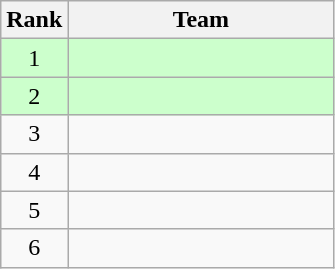<table class="wikitable">
<tr>
<th>Rank</th>
<th width=170>Team</th>
</tr>
<tr bgcolor=ccffcc>
<td align=center>1</td>
<td></td>
</tr>
<tr bgcolor=ccffcc>
<td align=center>2</td>
<td></td>
</tr>
<tr>
<td align=center>3</td>
<td></td>
</tr>
<tr>
<td align=center>4</td>
<td></td>
</tr>
<tr>
<td align=center>5</td>
<td></td>
</tr>
<tr>
<td align=center>6</td>
<td></td>
</tr>
</table>
